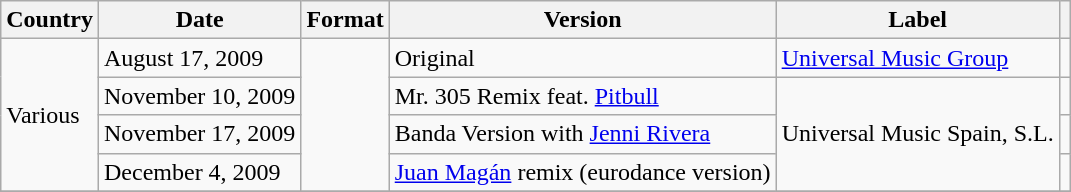<table class="wikitable plainrowheaders" border="1">
<tr>
<th scope="col">Country</th>
<th scope="col">Date</th>
<th scope="col">Format</th>
<th scope="col">Version</th>
<th scope="col">Label</th>
<th scope="col"></th>
</tr>
<tr>
<td rowspan="4">Various</td>
<td>August 17, 2009</td>
<td rowspan="4"></td>
<td>Original</td>
<td><a href='#'>Universal Music Group</a></td>
<td align="center"></td>
</tr>
<tr>
<td>November 10, 2009</td>
<td>Mr. 305 Remix feat. <a href='#'>Pitbull</a></td>
<td rowspan="3">Universal Music Spain, S.L.</td>
<td align="center"></td>
</tr>
<tr>
<td>November 17, 2009</td>
<td>Banda Version with <a href='#'>Jenni Rivera</a></td>
<td align="center"></td>
</tr>
<tr>
<td>December 4, 2009</td>
<td><a href='#'>Juan Magán</a> remix (eurodance version)</td>
<td align="center"></td>
</tr>
<tr>
</tr>
</table>
